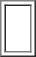<table style="background-color:white;" border="1px">
<tr>
<td><br><table>
<tr>
<td></td>
<td></td>
<td></td>
</tr>
<tr>
<td></td>
<td></td>
<td></td>
</tr>
</table>
</td>
</tr>
</table>
